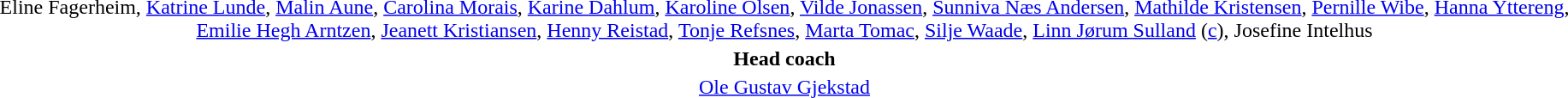<table style="text-align: center; margin-top: 2em; margin-left: auto; margin-right: auto">
<tr>
<td>Eline Fagerheim, <a href='#'>Katrine Lunde</a>, <a href='#'>Malin Aune</a>, <a href='#'>Carolina Morais</a>, <a href='#'>Karine Dahlum</a>, <a href='#'>Karoline Olsen</a>, <a href='#'>Vilde Jonassen</a>, <a href='#'>Sunniva Næs Andersen</a>, <a href='#'>Mathilde Kristensen</a>, <a href='#'>Pernille Wibe</a>, <a href='#'>Hanna Yttereng</a>, <a href='#'>Emilie Hegh Arntzen</a>, <a href='#'>Jeanett Kristiansen</a>, <a href='#'>Henny Reistad</a>, <a href='#'>Tonje Refsnes</a>, <a href='#'>Marta Tomac</a>, <a href='#'>Silje Waade</a>, <a href='#'>Linn Jørum Sulland</a> (<a href='#'>c</a>), Josefine Intelhus</td>
</tr>
<tr>
<td><strong>Head coach</strong></td>
</tr>
<tr>
<td><a href='#'>Ole Gustav Gjekstad</a></td>
</tr>
</table>
